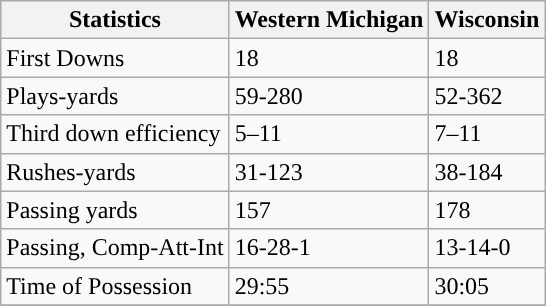<table class="wikitable">
<tr>
<th>Statistics</th>
<th>Western Michigan</th>
<th>Wisconsin</th>
</tr>
<tr>
<td>First Downs</td>
<td>18</td>
<td>18</td>
</tr>
<tr>
<td>Plays-yards</td>
<td>59-280</td>
<td>52-362</td>
</tr>
<tr>
<td>Third down efficiency</td>
<td>5–11</td>
<td>7–11</td>
</tr>
<tr>
<td>Rushes-yards</td>
<td>31-123</td>
<td>38-184</td>
</tr>
<tr>
<td>Passing yards</td>
<td>157</td>
<td>178</td>
</tr>
<tr>
<td>Passing, Comp-Att-Int</td>
<td>16-28-1</td>
<td>13-14-0</td>
</tr>
<tr>
<td>Time of Possession</td>
<td>29:55</td>
<td>30:05</td>
</tr>
<tr>
</tr>
</table>
